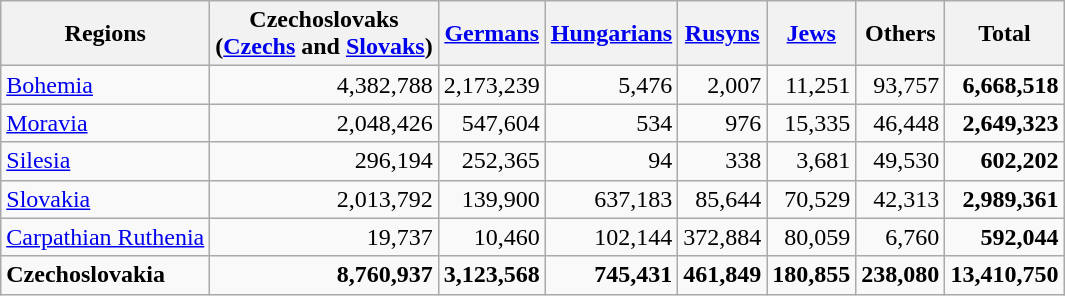<table class="wikitable" style="text-align:right;">
<tr>
<th>Regions</th>
<th>Czechoslovaks<br>(<a href='#'>Czechs</a> and <a href='#'>Slovaks</a>)</th>
<th><a href='#'>Germans</a></th>
<th><a href='#'>Hungarians</a></th>
<th><a href='#'>Rusyns</a></th>
<th><a href='#'>Jews</a></th>
<th>Others</th>
<th>Total</th>
</tr>
<tr>
<td align="left"><a href='#'>Bohemia</a></td>
<td>4,382,788</td>
<td>2,173,239</td>
<td>5,476</td>
<td>2,007</td>
<td>11,251</td>
<td>93,757</td>
<td><strong>6,668,518</strong></td>
</tr>
<tr>
<td align="left"><a href='#'>Moravia</a></td>
<td>2,048,426</td>
<td>547,604</td>
<td>534</td>
<td>976</td>
<td>15,335</td>
<td>46,448</td>
<td><strong>2,649,323</strong></td>
</tr>
<tr>
<td align="left"><a href='#'>Silesia</a></td>
<td>296,194</td>
<td>252,365</td>
<td>94</td>
<td>338</td>
<td>3,681</td>
<td>49,530</td>
<td><strong>602,202</strong></td>
</tr>
<tr>
<td align="left"><a href='#'>Slovakia</a></td>
<td>2,013,792</td>
<td>139,900</td>
<td>637,183</td>
<td>85,644</td>
<td>70,529</td>
<td>42,313</td>
<td><strong>2,989,361</strong></td>
</tr>
<tr>
<td align="left"><a href='#'>Carpathian Ruthenia</a></td>
<td>19,737</td>
<td>10,460</td>
<td>102,144</td>
<td>372,884</td>
<td>80,059</td>
<td>6,760</td>
<td><strong>592,044</strong></td>
</tr>
<tr>
<td align="left"><strong>Czechoslovakia</strong></td>
<td><strong>8,760,937</strong></td>
<td><strong>3,123,568</strong></td>
<td><strong>745,431</strong></td>
<td><strong>461,849</strong></td>
<td><strong>180,855</strong></td>
<td><strong>238,080</strong></td>
<td><strong>13,410,750</strong></td>
</tr>
</table>
